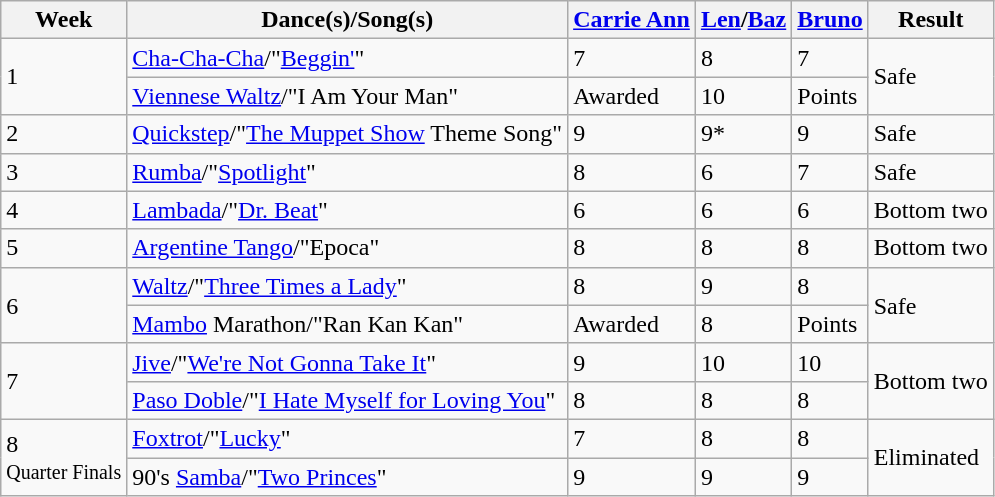<table class="wikitable">
<tr>
<th>Week</th>
<th>Dance(s)/Song(s)</th>
<th><a href='#'>Carrie Ann</a></th>
<th><a href='#'>Len</a>/<a href='#'>Baz</a></th>
<th><a href='#'>Bruno</a></th>
<th>Result</th>
</tr>
<tr>
<td rowspan="2">1</td>
<td><a href='#'>Cha-Cha-Cha</a>/"<a href='#'>Beggin'</a>"</td>
<td>7</td>
<td>8</td>
<td>7</td>
<td rowspan="2">Safe</td>
</tr>
<tr>
<td><a href='#'>Viennese Waltz</a>/"I Am Your Man"</td>
<td>Awarded</td>
<td>10</td>
<td>Points</td>
</tr>
<tr>
<td>2</td>
<td><a href='#'>Quickstep</a>/"<a href='#'>The Muppet Show</a> Theme Song"</td>
<td>9</td>
<td>9*</td>
<td>9</td>
<td>Safe</td>
</tr>
<tr>
<td>3</td>
<td><a href='#'>Rumba</a>/"<a href='#'>Spotlight</a>"</td>
<td>8</td>
<td>6</td>
<td>7</td>
<td>Safe</td>
</tr>
<tr>
<td>4</td>
<td><a href='#'>Lambada</a>/"<a href='#'>Dr. Beat</a>"</td>
<td>6</td>
<td>6</td>
<td>6</td>
<td>Bottom two</td>
</tr>
<tr>
<td>5</td>
<td><a href='#'>Argentine Tango</a>/"Epoca"</td>
<td>8</td>
<td>8</td>
<td>8</td>
<td>Bottom two</td>
</tr>
<tr>
<td rowspan="2">6</td>
<td><a href='#'>Waltz</a>/"<a href='#'>Three Times a Lady</a>"</td>
<td>8</td>
<td>9</td>
<td>8</td>
<td rowspan="2">Safe</td>
</tr>
<tr>
<td><a href='#'>Mambo</a> Marathon/"Ran Kan Kan"</td>
<td>Awarded</td>
<td>8</td>
<td>Points</td>
</tr>
<tr>
<td rowspan="2">7</td>
<td><a href='#'>Jive</a>/"<a href='#'>We're Not Gonna Take It</a>"</td>
<td>9</td>
<td>10</td>
<td>10</td>
<td rowspan="2">Bottom two</td>
</tr>
<tr>
<td><a href='#'>Paso Doble</a>/"<a href='#'>I Hate Myself for Loving You</a>"</td>
<td>8</td>
<td>8</td>
<td>8</td>
</tr>
<tr>
<td rowspan="2">8<br><small>Quarter Finals</small></td>
<td><a href='#'>Foxtrot</a>/"<a href='#'>Lucky</a>"</td>
<td>7</td>
<td>8</td>
<td>8</td>
<td rowspan="2">Eliminated</td>
</tr>
<tr>
<td>90's <a href='#'>Samba</a>/"<a href='#'>Two Princes</a>"</td>
<td>9</td>
<td>9</td>
<td>9</td>
</tr>
</table>
